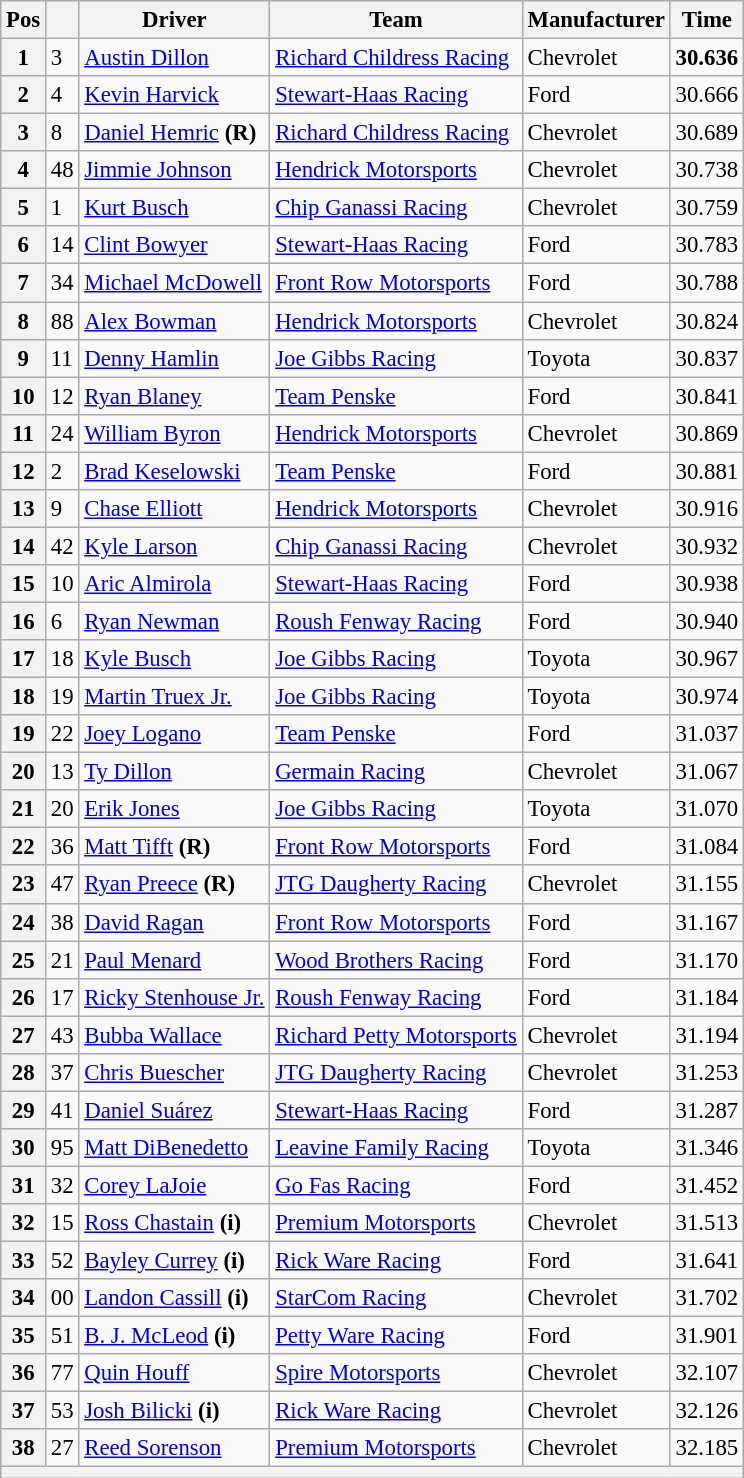<table class="wikitable" style="font-size:95%">
<tr>
<th>Pos</th>
<th></th>
<th>Driver</th>
<th>Team</th>
<th>Manufacturer</th>
<th>Time</th>
</tr>
<tr>
<th>1</th>
<td>3</td>
<td><a href='#'>Austin Dillon</a></td>
<td><a href='#'>Richard Childress Racing</a></td>
<td>Chevrolet</td>
<td><strong>30.636</strong></td>
</tr>
<tr>
<th>2</th>
<td>4</td>
<td><a href='#'>Kevin Harvick</a></td>
<td><a href='#'>Stewart-Haas Racing</a></td>
<td>Ford</td>
<td>30.666</td>
</tr>
<tr>
<th>3</th>
<td>8</td>
<td><a href='#'>Daniel Hemric</a> <strong>(R)</strong></td>
<td><a href='#'>Richard Childress Racing</a></td>
<td>Chevrolet</td>
<td>30.689</td>
</tr>
<tr>
<th>4</th>
<td>48</td>
<td><a href='#'>Jimmie Johnson</a></td>
<td><a href='#'>Hendrick Motorsports</a></td>
<td>Chevrolet</td>
<td>30.738</td>
</tr>
<tr>
<th>5</th>
<td>1</td>
<td><a href='#'>Kurt Busch</a></td>
<td><a href='#'>Chip Ganassi Racing</a></td>
<td>Chevrolet</td>
<td>30.759</td>
</tr>
<tr>
<th>6</th>
<td>14</td>
<td><a href='#'>Clint Bowyer</a></td>
<td><a href='#'>Stewart-Haas Racing</a></td>
<td>Ford</td>
<td>30.783</td>
</tr>
<tr>
<th>7</th>
<td>34</td>
<td><a href='#'>Michael McDowell</a></td>
<td><a href='#'>Front Row Motorsports</a></td>
<td>Ford</td>
<td>30.788</td>
</tr>
<tr>
<th>8</th>
<td>88</td>
<td><a href='#'>Alex Bowman</a></td>
<td><a href='#'>Hendrick Motorsports</a></td>
<td>Chevrolet</td>
<td>30.824</td>
</tr>
<tr>
<th>9</th>
<td>11</td>
<td><a href='#'>Denny Hamlin</a></td>
<td><a href='#'>Joe Gibbs Racing</a></td>
<td>Toyota</td>
<td>30.837</td>
</tr>
<tr>
<th>10</th>
<td>12</td>
<td><a href='#'>Ryan Blaney</a></td>
<td><a href='#'>Team Penske</a></td>
<td>Ford</td>
<td>30.841</td>
</tr>
<tr>
<th>11</th>
<td>24</td>
<td><a href='#'>William Byron</a></td>
<td><a href='#'>Hendrick Motorsports</a></td>
<td>Chevrolet</td>
<td>30.869</td>
</tr>
<tr>
<th>12</th>
<td>2</td>
<td><a href='#'>Brad Keselowski</a></td>
<td><a href='#'>Team Penske</a></td>
<td>Ford</td>
<td>30.881</td>
</tr>
<tr>
<th>13</th>
<td>9</td>
<td><a href='#'>Chase Elliott</a></td>
<td><a href='#'>Hendrick Motorsports</a></td>
<td>Chevrolet</td>
<td>30.916</td>
</tr>
<tr>
<th>14</th>
<td>42</td>
<td><a href='#'>Kyle Larson</a></td>
<td><a href='#'>Chip Ganassi Racing</a></td>
<td>Chevrolet</td>
<td>30.932</td>
</tr>
<tr>
<th>15</th>
<td>10</td>
<td><a href='#'>Aric Almirola</a></td>
<td><a href='#'>Stewart-Haas Racing</a></td>
<td>Ford</td>
<td>30.938</td>
</tr>
<tr>
<th>16</th>
<td>6</td>
<td><a href='#'>Ryan Newman</a></td>
<td><a href='#'>Roush Fenway Racing</a></td>
<td>Ford</td>
<td>30.940</td>
</tr>
<tr>
<th>17</th>
<td>18</td>
<td><a href='#'>Kyle Busch</a></td>
<td><a href='#'>Joe Gibbs Racing</a></td>
<td>Toyota</td>
<td>30.967</td>
</tr>
<tr>
<th>18</th>
<td>19</td>
<td><a href='#'>Martin Truex Jr.</a></td>
<td><a href='#'>Joe Gibbs Racing</a></td>
<td>Toyota</td>
<td>30.974</td>
</tr>
<tr>
<th>19</th>
<td>22</td>
<td><a href='#'>Joey Logano</a></td>
<td><a href='#'>Team Penske</a></td>
<td>Ford</td>
<td>31.037</td>
</tr>
<tr>
<th>20</th>
<td>13</td>
<td><a href='#'>Ty Dillon</a></td>
<td><a href='#'>Germain Racing</a></td>
<td>Chevrolet</td>
<td>31.067</td>
</tr>
<tr>
<th>21</th>
<td>20</td>
<td><a href='#'>Erik Jones</a></td>
<td><a href='#'>Joe Gibbs Racing</a></td>
<td>Toyota</td>
<td>31.070</td>
</tr>
<tr>
<th>22</th>
<td>36</td>
<td><a href='#'>Matt Tifft</a> <strong>(R)</strong></td>
<td><a href='#'>Front Row Motorsports</a></td>
<td>Ford</td>
<td>31.084</td>
</tr>
<tr>
<th>23</th>
<td>47</td>
<td><a href='#'>Ryan Preece</a> <strong>(R)</strong></td>
<td><a href='#'>JTG Daugherty Racing</a></td>
<td>Chevrolet</td>
<td>31.155</td>
</tr>
<tr>
<th>24</th>
<td>38</td>
<td><a href='#'>David Ragan</a></td>
<td><a href='#'>Front Row Motorsports</a></td>
<td>Ford</td>
<td>31.167</td>
</tr>
<tr>
<th>25</th>
<td>21</td>
<td><a href='#'>Paul Menard</a></td>
<td><a href='#'>Wood Brothers Racing</a></td>
<td>Ford</td>
<td>31.170</td>
</tr>
<tr>
<th>26</th>
<td>17</td>
<td><a href='#'>Ricky Stenhouse Jr.</a></td>
<td><a href='#'>Roush Fenway Racing</a></td>
<td>Ford</td>
<td>31.184</td>
</tr>
<tr>
<th>27</th>
<td>43</td>
<td><a href='#'>Bubba Wallace</a></td>
<td><a href='#'>Richard Petty Motorsports</a></td>
<td>Chevrolet</td>
<td>31.194</td>
</tr>
<tr>
<th>28</th>
<td>37</td>
<td><a href='#'>Chris Buescher</a></td>
<td><a href='#'>JTG Daugherty Racing</a></td>
<td>Chevrolet</td>
<td>31.253</td>
</tr>
<tr>
<th>29</th>
<td>41</td>
<td><a href='#'>Daniel Suárez</a></td>
<td><a href='#'>Stewart-Haas Racing</a></td>
<td>Ford</td>
<td>31.287</td>
</tr>
<tr>
<th>30</th>
<td>95</td>
<td><a href='#'>Matt DiBenedetto</a></td>
<td><a href='#'>Leavine Family Racing</a></td>
<td>Toyota</td>
<td>31.346</td>
</tr>
<tr>
<th>31</th>
<td>32</td>
<td><a href='#'>Corey LaJoie</a></td>
<td><a href='#'>Go Fas Racing</a></td>
<td>Ford</td>
<td>31.452</td>
</tr>
<tr>
<th>32</th>
<td>15</td>
<td><a href='#'>Ross Chastain</a> <strong>(i)</strong></td>
<td><a href='#'>Premium Motorsports</a></td>
<td>Chevrolet</td>
<td>31.513</td>
</tr>
<tr>
<th>33</th>
<td>52</td>
<td><a href='#'>Bayley Currey</a> <strong>(i)</strong></td>
<td><a href='#'>Rick Ware Racing</a></td>
<td>Ford</td>
<td>31.641</td>
</tr>
<tr>
<th>34</th>
<td>00</td>
<td><a href='#'>Landon Cassill</a> <strong>(i)</strong></td>
<td><a href='#'>StarCom Racing</a></td>
<td>Chevrolet</td>
<td>31.702</td>
</tr>
<tr>
<th>35</th>
<td>51</td>
<td><a href='#'>B. J. McLeod</a> <strong>(i)</strong></td>
<td><a href='#'>Petty Ware Racing</a></td>
<td>Ford</td>
<td>31.901</td>
</tr>
<tr>
<th>36</th>
<td>77</td>
<td><a href='#'>Quin Houff</a></td>
<td><a href='#'>Spire Motorsports</a></td>
<td>Chevrolet</td>
<td>32.107</td>
</tr>
<tr>
<th>37</th>
<td>53</td>
<td><a href='#'>Josh Bilicki</a> <strong>(i)</strong></td>
<td><a href='#'>Rick Ware Racing</a></td>
<td>Chevrolet</td>
<td>32.126</td>
</tr>
<tr>
<th>38</th>
<td>27</td>
<td><a href='#'>Reed Sorenson</a></td>
<td><a href='#'>Premium Motorsports</a></td>
<td>Chevrolet</td>
<td>32.185</td>
</tr>
<tr>
<th colspan="6"></th>
</tr>
</table>
